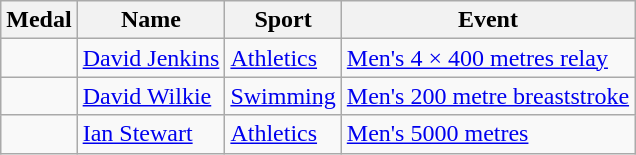<table class="wikitable sortable">
<tr>
<th>Medal</th>
<th>Name</th>
<th>Sport</th>
<th>Event</th>
</tr>
<tr>
<td></td>
<td><a href='#'>David Jenkins</a></td>
<td><a href='#'>Athletics</a></td>
<td><a href='#'>Men's 4 × 400 metres relay</a></td>
</tr>
<tr>
<td></td>
<td><a href='#'>David Wilkie</a></td>
<td><a href='#'>Swimming</a></td>
<td><a href='#'>Men's 200 metre breaststroke</a></td>
</tr>
<tr>
<td></td>
<td><a href='#'>Ian Stewart</a></td>
<td><a href='#'>Athletics</a></td>
<td><a href='#'>Men's 5000 metres</a></td>
</tr>
</table>
